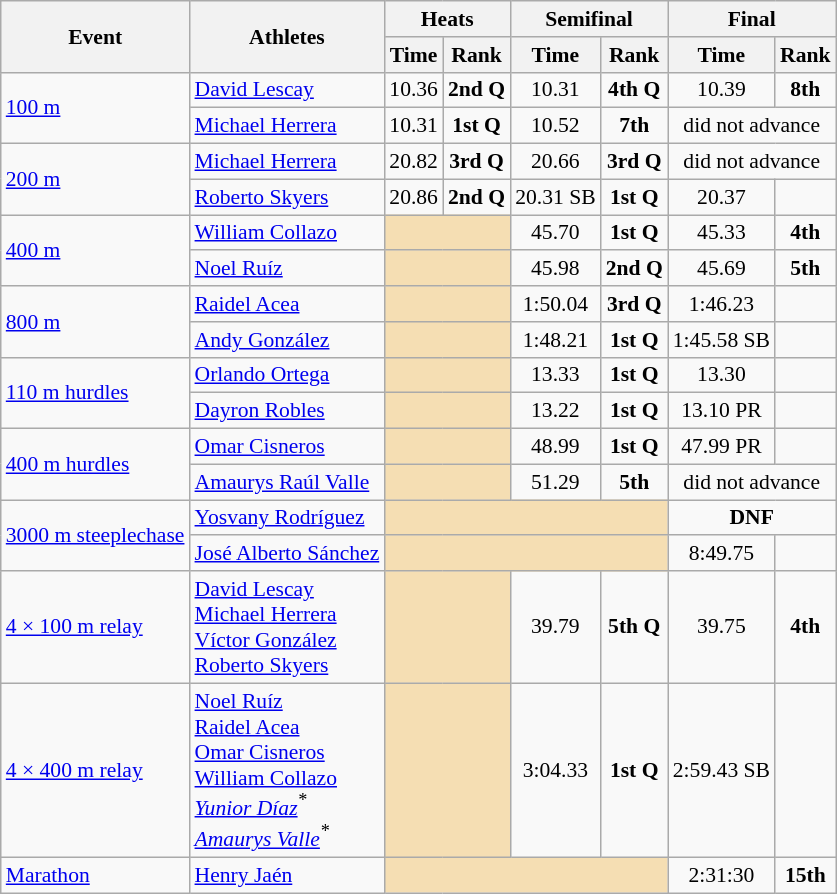<table class="wikitable" style="font-size:90%">
<tr>
<th rowspan=2>Event</th>
<th rowspan=2>Athletes</th>
<th colspan=2>Heats</th>
<th colspan=2>Semifinal</th>
<th colspan=2>Final</th>
</tr>
<tr>
<th>Time</th>
<th>Rank</th>
<th>Time</th>
<th>Rank</th>
<th>Time</th>
<th>Rank</th>
</tr>
<tr>
<td rowspan=2><a href='#'>100 m</a></td>
<td><a href='#'>David Lescay</a></td>
<td align=center>10.36</td>
<td align=center><strong>2nd Q</strong></td>
<td align=center>10.31</td>
<td align=center><strong>4th Q</strong></td>
<td align=center>10.39</td>
<td align=center><strong>8th</strong></td>
</tr>
<tr>
<td><a href='#'>Michael Herrera</a></td>
<td align=center>10.31</td>
<td align=center><strong>1st Q</strong></td>
<td align=center>10.52</td>
<td align=center><strong>7th</strong></td>
<td align=center colspan=2>did not advance</td>
</tr>
<tr>
<td rowspan=2><a href='#'>200 m</a></td>
<td><a href='#'>Michael Herrera</a></td>
<td align=center>20.82</td>
<td align=center><strong>3rd Q</strong></td>
<td align=center>20.66</td>
<td align=center><strong>3rd Q</strong></td>
<td align=center colspan=2>did not advance</td>
</tr>
<tr>
<td><a href='#'>Roberto Skyers</a></td>
<td align=center>20.86</td>
<td align=center><strong>2nd Q</strong></td>
<td align=center>20.31 SB</td>
<td align=center><strong>1st Q</strong></td>
<td align=center>20.37</td>
<td align=center></td>
</tr>
<tr>
<td rowspan=2><a href='#'>400 m</a></td>
<td><a href='#'>William Collazo</a></td>
<td colspan=2 bgcolor=wheat></td>
<td align=center>45.70</td>
<td align=center><strong>1st Q</strong></td>
<td align=center>45.33</td>
<td align=center><strong>4th</strong></td>
</tr>
<tr>
<td><a href='#'>Noel Ruíz</a></td>
<td colspan=2 bgcolor=wheat></td>
<td align=center>45.98</td>
<td align=center><strong>2nd Q</strong></td>
<td align=center>45.69</td>
<td align=center><strong>5th</strong></td>
</tr>
<tr>
<td rowspan=2><a href='#'>800 m</a></td>
<td><a href='#'>Raidel Acea</a></td>
<td colspan=2 bgcolor=wheat></td>
<td align=center>1:50.04</td>
<td align=center><strong>3rd Q</strong></td>
<td align=center>1:46.23</td>
<td align=center></td>
</tr>
<tr>
<td><a href='#'>Andy González</a></td>
<td colspan=2 bgcolor=wheat></td>
<td align=center>1:48.21</td>
<td align=center><strong>1st Q</strong></td>
<td align=center>1:45.58 SB</td>
<td align=center></td>
</tr>
<tr>
<td rowspan=2><a href='#'>110 m hurdles</a></td>
<td><a href='#'>Orlando Ortega</a></td>
<td colspan=2 bgcolor=wheat></td>
<td align=center>13.33</td>
<td align=center><strong>1st Q</strong></td>
<td align=center>13.30</td>
<td align=center></td>
</tr>
<tr>
<td><a href='#'>Dayron Robles</a></td>
<td colspan=2 bgcolor=wheat></td>
<td align=center>13.22</td>
<td align=center><strong>1st Q</strong></td>
<td align=center>13.10 PR</td>
<td align=center></td>
</tr>
<tr>
<td rowspan=2><a href='#'>400 m hurdles</a></td>
<td><a href='#'>Omar Cisneros</a></td>
<td colspan=2 bgcolor=wheat></td>
<td align=center>48.99</td>
<td align=center><strong>1st Q</strong></td>
<td align=center>47.99 PR</td>
<td align=center></td>
</tr>
<tr>
<td><a href='#'>Amaurys Raúl Valle</a></td>
<td colspan=2 bgcolor=wheat></td>
<td align=center>51.29</td>
<td align=center><strong>5th</strong></td>
<td align=center colspan=2>did not advance</td>
</tr>
<tr>
<td rowspan=2><a href='#'>3000 m steeplechase</a></td>
<td><a href='#'>Yosvany Rodríguez</a></td>
<td colspan=4 bgcolor=wheat></td>
<td align=center colspan=2><strong>DNF</strong></td>
</tr>
<tr>
<td><a href='#'>José Alberto Sánchez</a></td>
<td colspan=4 bgcolor=wheat></td>
<td align=center>8:49.75</td>
<td align=center></td>
</tr>
<tr>
<td><a href='#'>4 × 100 m relay</a></td>
<td><a href='#'>David Lescay</a><br><a href='#'>Michael Herrera</a><br><a href='#'>Víctor González</a><br><a href='#'>Roberto Skyers</a></td>
<td align=center colspan=2 bgcolor=wheat></td>
<td align=center>39.79</td>
<td align=center><strong>5th Q</strong></td>
<td align=center>39.75</td>
<td align=center><strong>4th</strong></td>
</tr>
<tr>
<td><a href='#'>4 × 400 m relay</a></td>
<td><a href='#'>Noel Ruíz</a><br><a href='#'>Raidel Acea</a><br><a href='#'>Omar Cisneros</a><br><a href='#'>William Collazo</a><br><em><a href='#'>Yunior Díaz</a><sup>*</sup><br><a href='#'>Amaurys Valle</a><sup>*</sup></em></td>
<td align=center colspan=2 bgcolor=wheat></td>
<td align=center>3:04.33</td>
<td align=center><strong>1st Q</strong></td>
<td align=center>2:59.43 SB</td>
<td align=center></td>
</tr>
<tr>
<td><a href='#'>Marathon</a></td>
<td><a href='#'>Henry Jaén</a></td>
<td align=center colspan=4 bgcolor=wheat></td>
<td align=center>2:31:30</td>
<td align=center><strong>15th</strong></td>
</tr>
</table>
